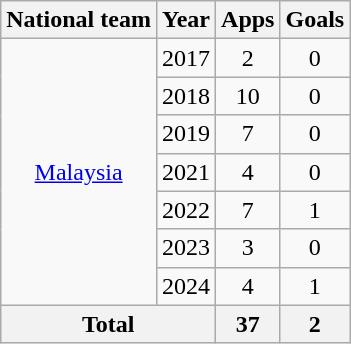<table class=wikitable style="text-align: center;">
<tr>
<th>National team</th>
<th>Year</th>
<th>Apps</th>
<th>Goals</th>
</tr>
<tr>
<td rowspan=7><a href='#'>Malaysia</a></td>
<td>2017</td>
<td>2</td>
<td>0</td>
</tr>
<tr>
<td>2018</td>
<td>10</td>
<td>0</td>
</tr>
<tr>
<td>2019</td>
<td>7</td>
<td>0</td>
</tr>
<tr>
<td>2021</td>
<td>4</td>
<td>0</td>
</tr>
<tr>
<td>2022</td>
<td>7</td>
<td>1</td>
</tr>
<tr>
<td>2023</td>
<td>3</td>
<td>0</td>
</tr>
<tr>
<td>2024</td>
<td>4</td>
<td>1</td>
</tr>
<tr>
<th colspan=2>Total</th>
<th>37</th>
<th>2</th>
</tr>
</table>
